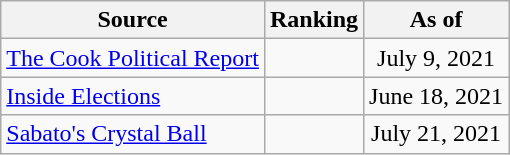<table class="wikitable" style="text-align:center">
<tr>
<th>Source</th>
<th>Ranking</th>
<th>As of</th>
</tr>
<tr>
<td align=left><a href='#'>The Cook Political Report</a></td>
<td></td>
<td>July 9, 2021</td>
</tr>
<tr>
<td align=left><a href='#'>Inside Elections</a></td>
<td></td>
<td>June 18, 2021</td>
</tr>
<tr>
<td align=left><a href='#'>Sabato's Crystal Ball</a></td>
<td></td>
<td>July 21, 2021</td>
</tr>
</table>
